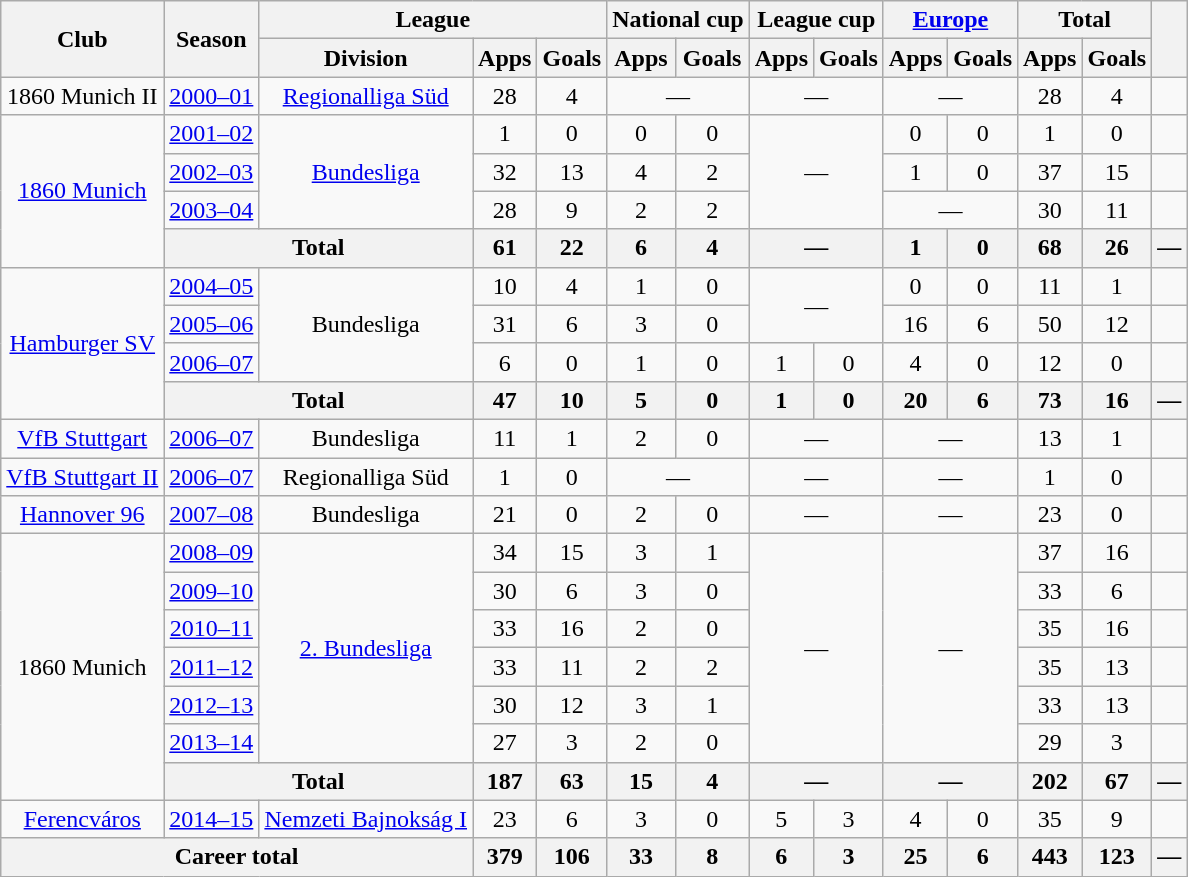<table class="wikitable" style="text-align:center">
<tr>
<th rowspan="2">Club</th>
<th rowspan="2">Season</th>
<th colspan="3">League</th>
<th colspan="2">National cup</th>
<th colspan="2">League cup</th>
<th colspan="2"><a href='#'>Europe</a></th>
<th colspan="2">Total</th>
<th rowspan="2"></th>
</tr>
<tr>
<th>Division</th>
<th>Apps</th>
<th>Goals</th>
<th>Apps</th>
<th>Goals</th>
<th>Apps</th>
<th>Goals</th>
<th>Apps</th>
<th>Goals</th>
<th>Apps</th>
<th>Goals</th>
</tr>
<tr>
<td>1860 Munich II</td>
<td><a href='#'>2000–01</a></td>
<td><a href='#'>Regionalliga Süd</a></td>
<td>28</td>
<td>4</td>
<td colspan="2">—</td>
<td colspan="2">—</td>
<td colspan="2">—</td>
<td>28</td>
<td>4</td>
<td></td>
</tr>
<tr>
<td rowspan="4"><a href='#'>1860 Munich</a></td>
<td><a href='#'>2001–02</a></td>
<td rowspan="3"><a href='#'>Bundesliga</a></td>
<td>1</td>
<td>0</td>
<td>0</td>
<td>0</td>
<td rowspan="3" colspan="2">—</td>
<td>0</td>
<td>0</td>
<td>1</td>
<td>0</td>
<td></td>
</tr>
<tr>
<td><a href='#'>2002–03</a></td>
<td>32</td>
<td>13</td>
<td>4</td>
<td>2</td>
<td>1</td>
<td>0</td>
<td>37</td>
<td>15</td>
<td></td>
</tr>
<tr>
<td><a href='#'>2003–04</a></td>
<td>28</td>
<td>9</td>
<td>2</td>
<td>2</td>
<td colspan="2">—</td>
<td>30</td>
<td>11</td>
<td></td>
</tr>
<tr>
<th colspan="2">Total</th>
<th>61</th>
<th>22</th>
<th>6</th>
<th>4</th>
<th colspan="2">—</th>
<th>1</th>
<th>0</th>
<th>68</th>
<th>26</th>
<th>—</th>
</tr>
<tr>
<td rowspan="4"><a href='#'>Hamburger SV</a></td>
<td><a href='#'>2004–05</a></td>
<td rowspan="3">Bundesliga</td>
<td>10</td>
<td>4</td>
<td>1</td>
<td>0</td>
<td rowspan="2" colspan="2">—</td>
<td>0</td>
<td>0</td>
<td>11</td>
<td>1</td>
<td></td>
</tr>
<tr>
<td><a href='#'>2005–06</a></td>
<td>31</td>
<td>6</td>
<td>3</td>
<td>0</td>
<td>16</td>
<td>6</td>
<td>50</td>
<td>12</td>
<td></td>
</tr>
<tr>
<td><a href='#'>2006–07</a></td>
<td>6</td>
<td>0</td>
<td>1</td>
<td>0</td>
<td>1</td>
<td>0</td>
<td>4</td>
<td>0</td>
<td>12</td>
<td>0</td>
<td></td>
</tr>
<tr>
<th colspan="2">Total</th>
<th>47</th>
<th>10</th>
<th>5</th>
<th>0</th>
<th>1</th>
<th>0</th>
<th>20</th>
<th>6</th>
<th>73</th>
<th>16</th>
<th>—</th>
</tr>
<tr>
<td><a href='#'>VfB Stuttgart</a></td>
<td><a href='#'>2006–07</a></td>
<td>Bundesliga</td>
<td>11</td>
<td>1</td>
<td>2</td>
<td>0</td>
<td colspan="2">—</td>
<td colspan="2">—</td>
<td>13</td>
<td>1</td>
<td></td>
</tr>
<tr>
<td><a href='#'>VfB Stuttgart II</a></td>
<td><a href='#'>2006–07</a></td>
<td>Regionalliga Süd</td>
<td>1</td>
<td>0</td>
<td colspan="2">—</td>
<td colspan="2">—</td>
<td colspan="2">—</td>
<td>1</td>
<td>0</td>
<td></td>
</tr>
<tr>
<td><a href='#'>Hannover 96</a></td>
<td><a href='#'>2007–08</a></td>
<td>Bundesliga</td>
<td>21</td>
<td>0</td>
<td>2</td>
<td>0</td>
<td colspan="2">—</td>
<td colspan="2">—</td>
<td>23</td>
<td>0</td>
<td></td>
</tr>
<tr>
<td rowspan="7">1860 Munich</td>
<td><a href='#'>2008–09</a></td>
<td rowspan="6"><a href='#'>2. Bundesliga</a></td>
<td>34</td>
<td>15</td>
<td>3</td>
<td>1</td>
<td rowspan="6" colspan="2">—</td>
<td rowspan="6" colspan="2">—</td>
<td>37</td>
<td>16</td>
<td></td>
</tr>
<tr>
<td><a href='#'>2009–10</a></td>
<td>30</td>
<td>6</td>
<td>3</td>
<td>0</td>
<td>33</td>
<td>6</td>
<td></td>
</tr>
<tr>
<td><a href='#'>2010–11</a></td>
<td>33</td>
<td>16</td>
<td>2</td>
<td>0</td>
<td>35</td>
<td>16</td>
<td></td>
</tr>
<tr>
<td><a href='#'>2011–12</a></td>
<td>33</td>
<td>11</td>
<td>2</td>
<td>2</td>
<td>35</td>
<td>13</td>
<td></td>
</tr>
<tr>
<td><a href='#'>2012–13</a></td>
<td>30</td>
<td>12</td>
<td>3</td>
<td>1</td>
<td>33</td>
<td>13</td>
<td></td>
</tr>
<tr>
<td><a href='#'>2013–14</a></td>
<td>27</td>
<td>3</td>
<td>2</td>
<td>0</td>
<td>29</td>
<td>3</td>
<td></td>
</tr>
<tr>
<th colspan="2">Total</th>
<th>187</th>
<th>63</th>
<th>15</th>
<th>4</th>
<th colspan="2">—</th>
<th colspan="2">—</th>
<th>202</th>
<th>67</th>
<th>—</th>
</tr>
<tr>
<td><a href='#'>Ferencváros</a></td>
<td><a href='#'>2014–15</a></td>
<td><a href='#'>Nemzeti Bajnokság I</a></td>
<td>23</td>
<td>6</td>
<td>3</td>
<td>0</td>
<td>5</td>
<td>3</td>
<td>4</td>
<td>0</td>
<td>35</td>
<td>9</td>
<td></td>
</tr>
<tr>
<th colspan="3">Career total</th>
<th>379</th>
<th>106</th>
<th>33</th>
<th>8</th>
<th>6</th>
<th>3</th>
<th>25</th>
<th>6</th>
<th>443</th>
<th>123</th>
<th>—</th>
</tr>
</table>
